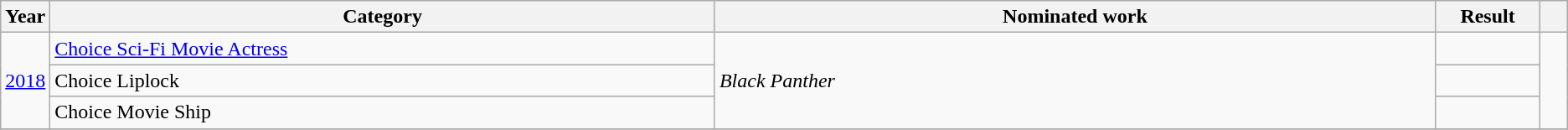<table class=wikitable>
<tr>
<th scope="col" style="width:1em;">Year</th>
<th scope="col" style="width:36em;">Category</th>
<th scope="col" style="width:39em;">Nominated work</th>
<th scope="col" style="width:5em;">Result</th>
<th scope="col" style="width:1em;"></th>
</tr>
<tr>
<td rowspan="3"><a href='#'>2018</a></td>
<td><a href='#'>Choice Sci-Fi Movie Actress</a></td>
<td rowspan="3"><em>Black Panther</em></td>
<td></td>
<td rowspan="3"></td>
</tr>
<tr>
<td>Choice Liplock</td>
<td></td>
</tr>
<tr>
<td>Choice Movie Ship</td>
<td></td>
</tr>
<tr>
</tr>
</table>
